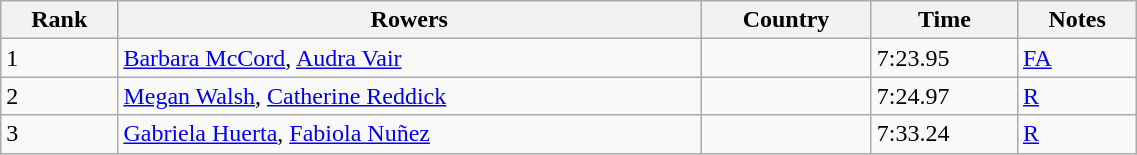<table class="wikitable" width=60%>
<tr>
<th>Rank</th>
<th>Rowers</th>
<th>Country</th>
<th>Time</th>
<th>Notes</th>
</tr>
<tr>
<td>1</td>
<td><a href='#'>Barbara McCord</a>, <a href='#'>Audra Vair</a></td>
<td></td>
<td>7:23.95</td>
<td><a href='#'>FA</a></td>
</tr>
<tr>
<td>2</td>
<td><a href='#'>Megan Walsh</a>, <a href='#'>Catherine Reddick</a></td>
<td></td>
<td>7:24.97</td>
<td><a href='#'>R</a></td>
</tr>
<tr>
<td>3</td>
<td><a href='#'>Gabriela Huerta</a>, <a href='#'>Fabiola Nuñez</a></td>
<td></td>
<td>7:33.24</td>
<td><a href='#'>R</a></td>
</tr>
</table>
